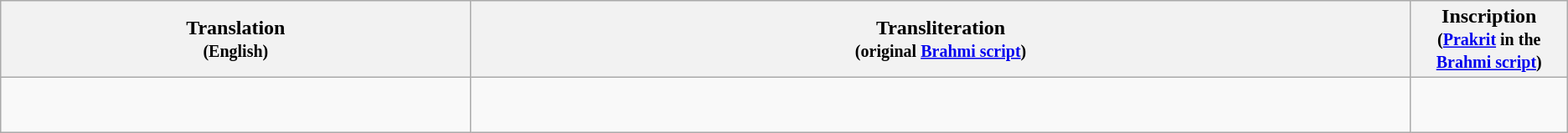<table class="wikitable centre">
<tr>
<th scope="col" align=left>Translation<br><small>(English)</small></th>
<th>Transliteration<br><small>(original <a href='#'>Brahmi script</a>)</small></th>
<th>Inscription<br><small>(<a href='#'>Prakrit</a> in the <a href='#'>Brahmi script</a>)</small></th>
</tr>
<tr>
<td align=center width="30%"><br></td>
<td align=left><br></td>
<td align=center width="10%"><br><br></td>
</tr>
</table>
